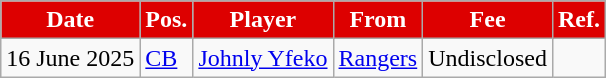<table class="wikitable plainrowheaders sortable">
<tr>
<th style="background:#DD0000;color:#fff;">Date</th>
<th style="background:#DD0000;color:#fff;">Pos.</th>
<th style="background:#DD0000;color:#fff;">Player</th>
<th style="background:#DD0000;color:#fff;">From</th>
<th style="background:#DD0000;color:#fff;">Fee</th>
<th style="background:#DD0000;color:#fff;">Ref.</th>
</tr>
<tr>
<td>16 June 2025</td>
<td><a href='#'>CB</a></td>
<td> <a href='#'>Johnly Yfeko</a></td>
<td> <a href='#'>Rangers</a></td>
<td>Undisclosed</td>
<td></td>
</tr>
</table>
